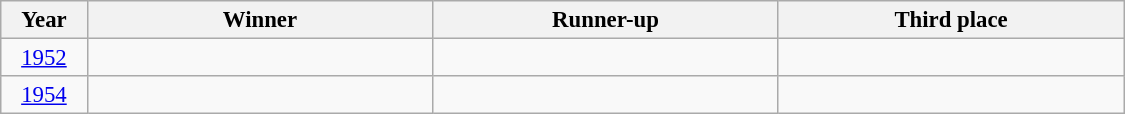<table class="wikitable" style="font-size:95%; text-align: center;">
<tr>
<th width=5%>Year</th>
<th width=20%>Winner</th>
<th width=20%>Runner-up</th>
<th width=20%>Third place</th>
</tr>
<tr>
<td><a href='#'>1952</a></td>
<td></td>
<td></td>
<td></td>
</tr>
<tr>
<td><a href='#'>1954</a></td>
<td></td>
<td></td>
<td></td>
</tr>
</table>
